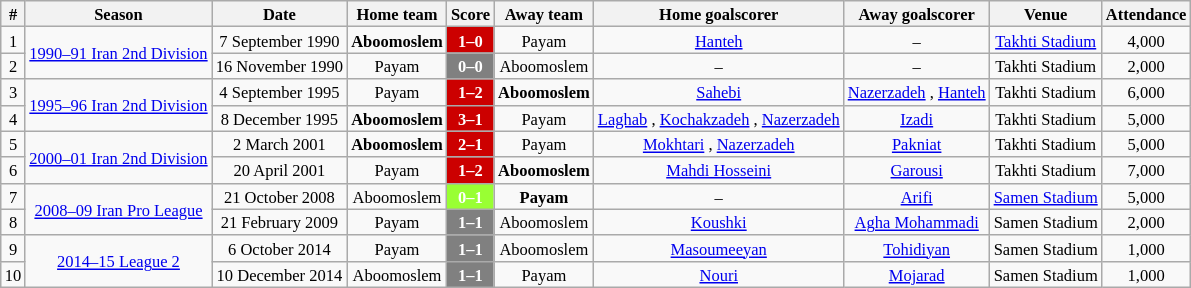<table class="wikitable" style="text-align: center; width=25%; font-size: 11px">
<tr>
<th>#</th>
<th>Season</th>
<th>Date</th>
<th>Home team</th>
<th>Score</th>
<th>Away team</th>
<th>Home goalscorer</th>
<th>Away goalscorer</th>
<th>Venue</th>
<th>Attendance</th>
</tr>
<tr>
<td>1</td>
<td rowspan=2><a href='#'>1990–91 Iran 2nd Division</a></td>
<td>7 September 1990</td>
<td><strong>Aboomoslem</strong></td>
<td style="color:#FFFFFF; background:#CC0000"><strong>1–0</strong></td>
<td>Payam</td>
<td><a href='#'>Hanteh</a> </td>
<td>–</td>
<td><a href='#'>Takhti Stadium</a></td>
<td>4,000</td>
</tr>
<tr>
<td>2</td>
<td>16 November 1990</td>
<td>Payam</td>
<td style="color:#FFFFFF; background:#808080"><strong>0–0</strong></td>
<td>Aboomoslem</td>
<td>–</td>
<td>–</td>
<td>Takhti Stadium</td>
<td>2,000</td>
</tr>
<tr>
<td>3</td>
<td rowspan=2><a href='#'>1995–96 Iran 2nd Division</a></td>
<td>4 September 1995</td>
<td>Payam</td>
<td style="color:#FFFFFF; background:#CC0000"><strong>1–2</strong></td>
<td><strong>Aboomoslem</strong></td>
<td><a href='#'>Sahebi</a> </td>
<td><a href='#'>Nazerzadeh</a> , <a href='#'>Hanteh</a> </td>
<td>Takhti Stadium</td>
<td>6,000</td>
</tr>
<tr>
<td>4</td>
<td>8 December 1995</td>
<td><strong>Aboomoslem</strong></td>
<td style="color:#FFFFFF; background:#CC0000"><strong>3–1</strong></td>
<td>Payam</td>
<td><a href='#'>Laghab</a> , <a href='#'>Kochakzadeh</a> , <a href='#'>Nazerzadeh</a> </td>
<td><a href='#'>Izadi</a> </td>
<td>Takhti Stadium</td>
<td>5,000</td>
</tr>
<tr>
<td>5</td>
<td rowspan=2><a href='#'>2000–01 Iran 2nd Division</a></td>
<td>2 March 2001</td>
<td><strong>Aboomoslem</strong></td>
<td style="color:#FFFFFF; background:#CC0000"><strong>2–1</strong></td>
<td>Payam</td>
<td><a href='#'>Mokhtari</a> , <a href='#'>Nazerzadeh</a> </td>
<td><a href='#'>Pakniat</a> </td>
<td>Takhti Stadium</td>
<td>5,000</td>
</tr>
<tr>
<td>6</td>
<td>20 April 2001</td>
<td>Payam</td>
<td style="color:#FFFFFF; background:#CC0000"><strong>1–2</strong></td>
<td><strong>Aboomoslem</strong></td>
<td><a href='#'>Mahdi Hosseini</a> </td>
<td><a href='#'>Garousi</a> </td>
<td>Takhti Stadium</td>
<td>7,000</td>
</tr>
<tr>
<td>7</td>
<td rowspan=2><a href='#'>2008–09 Iran Pro League</a></td>
<td>21 October 2008</td>
<td>Aboomoslem</td>
<td style="color:#FFFFFF; background:#99FF33"><strong>0–1</strong></td>
<td><strong>Payam</strong></td>
<td>–</td>
<td><a href='#'>Arifi</a> </td>
<td><a href='#'>Samen Stadium</a></td>
<td>5,000</td>
</tr>
<tr>
<td>8</td>
<td>21 February 2009</td>
<td>Payam</td>
<td style="color:#FFFFFF; background:#808080"><strong>1–1</strong></td>
<td>Aboomoslem</td>
<td><a href='#'>Koushki</a> </td>
<td><a href='#'>Agha Mohammadi</a> </td>
<td>Samen Stadium</td>
<td>2,000</td>
</tr>
<tr>
<td>9</td>
<td rowspan=2><a href='#'>2014–15 League 2</a></td>
<td>6 October 2014</td>
<td>Payam</td>
<td style="color:#FFFFFF; background:#808080"><strong>1–1</strong></td>
<td>Aboomoslem</td>
<td><a href='#'>Masoumeeyan</a> </td>
<td><a href='#'>Tohidiyan</a> </td>
<td>Samen Stadium</td>
<td>1,000</td>
</tr>
<tr>
<td>10</td>
<td>10 December 2014</td>
<td>Aboomoslem</td>
<td style="color:#FFFFFF; background:#808080"><strong>1–1</strong></td>
<td>Payam</td>
<td><a href='#'>Nouri</a> </td>
<td><a href='#'>Mojarad</a> </td>
<td>Samen Stadium</td>
<td>1,000</td>
</tr>
</table>
